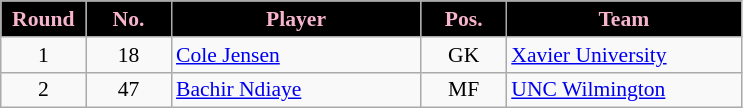<table class="wikitable"  style="text-align:center; font-size:90%; ">
<tr>
<th style="background:#000000; color:#F7B5CD; width:50px;">Round</th>
<th style="background:#000000; color:#F7B5CD; width:50px;">No.</th>
<th style="background:#000000; color:#F7B5CD; width:160px;">Player</th>
<th style="background:#000000; color:#F7B5CD; width:50px;">Pos.</th>
<th style="background:#000000; color:#F7B5CD; width:150px;">Team</th>
</tr>
<tr>
<td>1</td>
<td>18</td>
<td style="text-align:left"> <a href='#'>Cole Jensen</a></td>
<td>GK</td>
<td style="text-align:left"><a href='#'>Xavier University</a></td>
</tr>
<tr>
<td>2</td>
<td>47</td>
<td style="text-align:left">  <a href='#'>Bachir Ndiaye</a></td>
<td>MF</td>
<td style="text-align:left"><a href='#'>UNC Wilmington</a></td>
</tr>
</table>
